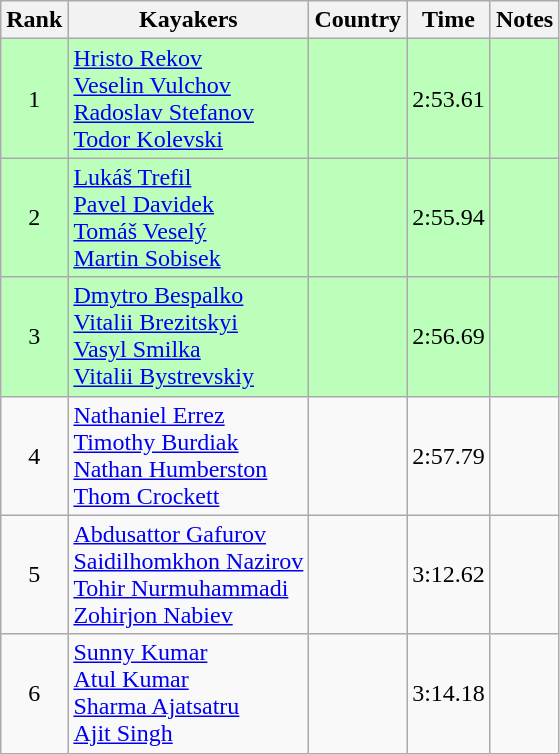<table class="wikitable" style="text-align:center">
<tr>
<th>Rank</th>
<th>Kayakers</th>
<th>Country</th>
<th>Time</th>
<th>Notes</th>
</tr>
<tr bgcolor=bbffbb>
<td>1</td>
<td align="left"><a href='#'>Hristo Rekov</a><br><a href='#'>Veselin Vulchov</a><br><a href='#'>Radoslav Stefanov</a><br><a href='#'>Todor Kolevski</a></td>
<td align="left"></td>
<td>2:53.61</td>
<td></td>
</tr>
<tr bgcolor=bbffbb>
<td>2</td>
<td align="left"><a href='#'>Lukáš Trefil</a><br><a href='#'>Pavel Davidek</a><br><a href='#'>Tomáš Veselý</a><br><a href='#'>Martin Sobisek</a></td>
<td align="left"></td>
<td>2:55.94</td>
<td></td>
</tr>
<tr bgcolor=bbffbb>
<td>3</td>
<td align="left"><a href='#'>Dmytro Bespalko</a><br><a href='#'>Vitalii Brezitskyi</a><br><a href='#'>Vasyl Smilka</a><br><a href='#'>Vitalii Bystrevskiy</a></td>
<td align="left"></td>
<td>2:56.69</td>
<td></td>
</tr>
<tr>
<td>4</td>
<td align="left"><a href='#'>Nathaniel Errez</a><br><a href='#'>Timothy Burdiak</a><br><a href='#'>Nathan Humberston</a><br><a href='#'>Thom Crockett</a></td>
<td align="left"></td>
<td>2:57.79</td>
<td></td>
</tr>
<tr>
<td>5</td>
<td align="left"><a href='#'>Abdusattor Gafurov</a><br><a href='#'>Saidilhomkhon Nazirov</a><br><a href='#'>Tohir Nurmuhammadi</a><br><a href='#'>Zohirjon Nabiev</a></td>
<td align="left"></td>
<td>3:12.62</td>
<td></td>
</tr>
<tr>
<td>6</td>
<td align="left"><a href='#'>Sunny Kumar</a><br><a href='#'>Atul Kumar</a><br><a href='#'>Sharma Ajatsatru</a><br><a href='#'>Ajit Singh</a></td>
<td align="left"></td>
<td>3:14.18</td>
<td></td>
</tr>
</table>
